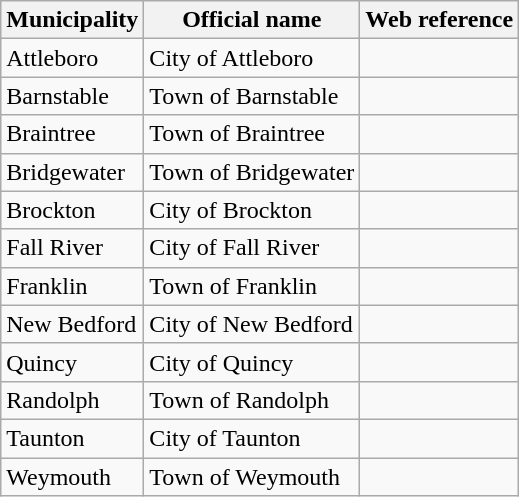<table class="wikitable">
<tr>
<th>Municipality</th>
<th>Official name</th>
<th>Web reference</th>
</tr>
<tr>
<td>Attleboro</td>
<td>City of Attleboro</td>
<td></td>
</tr>
<tr>
<td>Barnstable</td>
<td>Town of Barnstable</td>
<td></td>
</tr>
<tr>
<td>Braintree</td>
<td>Town of Braintree</td>
<td></td>
</tr>
<tr>
<td>Bridgewater</td>
<td>Town of Bridgewater</td>
<td></td>
</tr>
<tr>
<td>Brockton</td>
<td>City of Brockton</td>
<td></td>
</tr>
<tr>
<td>Fall River</td>
<td>City of Fall River</td>
<td></td>
</tr>
<tr>
<td>Franklin</td>
<td>Town of Franklin</td>
<td></td>
</tr>
<tr>
<td>New Bedford</td>
<td>City of New Bedford</td>
<td></td>
</tr>
<tr>
<td>Quincy</td>
<td>City of Quincy</td>
<td></td>
</tr>
<tr>
<td>Randolph</td>
<td>Town of Randolph</td>
<td></td>
</tr>
<tr>
<td>Taunton</td>
<td>City of Taunton</td>
<td></td>
</tr>
<tr>
<td>Weymouth</td>
<td>Town of Weymouth</td>
<td></td>
</tr>
</table>
